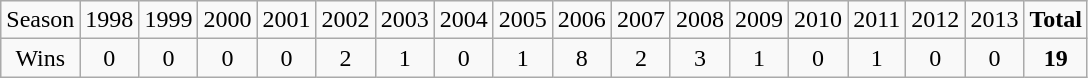<table class="wikitable sortable">
<tr>
<td>Season</td>
<td>1998</td>
<td>1999</td>
<td>2000</td>
<td>2001</td>
<td>2002</td>
<td>2003</td>
<td>2004</td>
<td>2005</td>
<td>2006</td>
<td>2007</td>
<td>2008</td>
<td>2009</td>
<td>2010</td>
<td>2011</td>
<td>2012</td>
<td>2013</td>
<td><strong>Total</strong></td>
</tr>
<tr align=center>
<td>Wins</td>
<td>0</td>
<td>0</td>
<td>0</td>
<td>0</td>
<td>2</td>
<td>1</td>
<td>0</td>
<td>1</td>
<td>8</td>
<td>2</td>
<td>3</td>
<td>1</td>
<td>0</td>
<td>1</td>
<td>0</td>
<td>0</td>
<td><strong>19</strong></td>
</tr>
</table>
